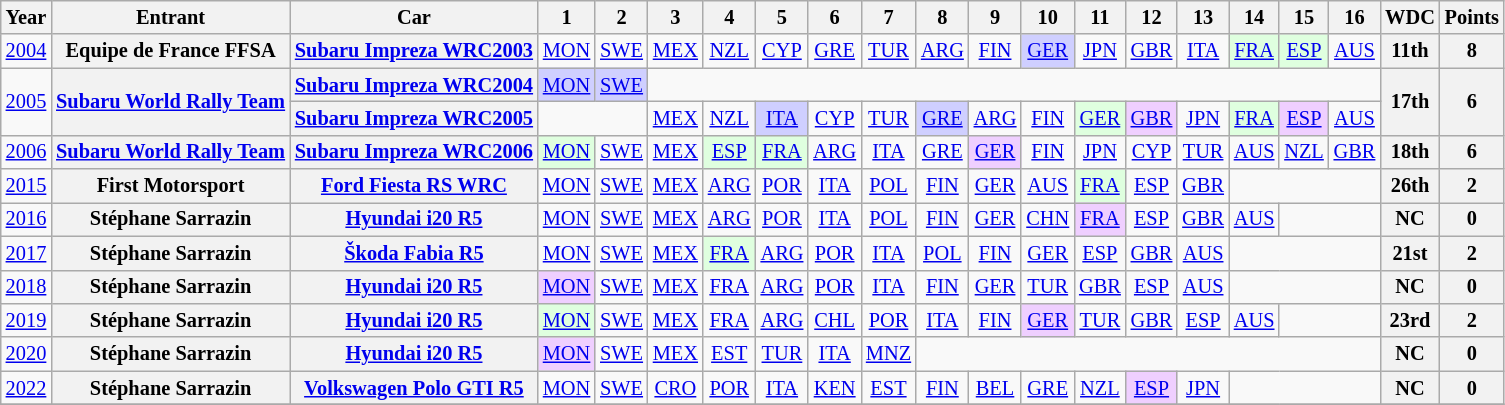<table class="wikitable" style="text-align:center; font-size:85%">
<tr>
<th>Year</th>
<th>Entrant</th>
<th>Car</th>
<th>1</th>
<th>2</th>
<th>3</th>
<th>4</th>
<th>5</th>
<th>6</th>
<th>7</th>
<th>8</th>
<th>9</th>
<th>10</th>
<th>11</th>
<th>12</th>
<th>13</th>
<th>14</th>
<th>15</th>
<th>16</th>
<th>WDC</th>
<th>Points</th>
</tr>
<tr>
<td><a href='#'>2004</a></td>
<th nowrap>Equipe de France FFSA</th>
<th nowrap><a href='#'>Subaru Impreza WRC2003</a></th>
<td><a href='#'>MON</a></td>
<td><a href='#'>SWE</a></td>
<td><a href='#'>MEX</a></td>
<td><a href='#'>NZL</a></td>
<td><a href='#'>CYP</a></td>
<td><a href='#'>GRE</a></td>
<td><a href='#'>TUR</a></td>
<td><a href='#'>ARG</a></td>
<td><a href='#'>FIN</a></td>
<td style="background:#CFCFFF;"><a href='#'>GER</a><br></td>
<td><a href='#'>JPN</a></td>
<td><a href='#'>GBR</a></td>
<td><a href='#'>ITA</a></td>
<td style="background:#DFFFDF;"><a href='#'>FRA</a><br></td>
<td style="background:#DFFFDF;"><a href='#'>ESP</a><br></td>
<td><a href='#'>AUS</a></td>
<th>11th</th>
<th>8</th>
</tr>
<tr>
<td rowspan=2><a href='#'>2005</a></td>
<th rowspan=2 nowrap><a href='#'>Subaru World Rally Team</a></th>
<th nowrap><a href='#'>Subaru Impreza WRC2004</a></th>
<td style="background:#CFCFFF;"><a href='#'>MON</a><br></td>
<td style="background:#CFCFFF;"><a href='#'>SWE</a><br></td>
<td colspan=14></td>
<th rowspan="2">17th</th>
<th rowspan="2">6</th>
</tr>
<tr>
<th nowrap><a href='#'>Subaru Impreza WRC2005</a></th>
<td colspan=2></td>
<td><a href='#'>MEX</a></td>
<td><a href='#'>NZL</a></td>
<td style="background:#CFCFFF;"><a href='#'>ITA</a><br></td>
<td><a href='#'>CYP</a></td>
<td><a href='#'>TUR</a></td>
<td style="background:#CFCFFF;"><a href='#'>GRE</a><br></td>
<td><a href='#'>ARG</a></td>
<td><a href='#'>FIN</a></td>
<td style="background:#DFFFDF;"><a href='#'>GER</a><br></td>
<td style="background:#EFCFFF;"><a href='#'>GBR</a><br></td>
<td><a href='#'>JPN</a></td>
<td style="background:#DFFFDF;"><a href='#'>FRA</a><br></td>
<td style="background:#EFCFFF;"><a href='#'>ESP</a><br></td>
<td><a href='#'>AUS</a></td>
</tr>
<tr>
<td><a href='#'>2006</a></td>
<th nowrap><a href='#'>Subaru World Rally Team</a></th>
<th nowrap><a href='#'>Subaru Impreza WRC2006</a></th>
<td style="background:#DFFFDF;"><a href='#'>MON</a><br></td>
<td><a href='#'>SWE</a></td>
<td><a href='#'>MEX</a></td>
<td style="background:#DFFFDF;"><a href='#'>ESP</a><br></td>
<td style="background:#DFFFDF;"><a href='#'>FRA</a><br></td>
<td><a href='#'>ARG</a></td>
<td><a href='#'>ITA</a></td>
<td><a href='#'>GRE</a></td>
<td style="background:#EFCFFF;"><a href='#'>GER</a><br></td>
<td><a href='#'>FIN</a></td>
<td><a href='#'>JPN</a></td>
<td><a href='#'>CYP</a></td>
<td><a href='#'>TUR</a></td>
<td><a href='#'>AUS</a></td>
<td><a href='#'>NZL</a></td>
<td><a href='#'>GBR</a></td>
<th>18th</th>
<th>6</th>
</tr>
<tr>
<td><a href='#'>2015</a></td>
<th nowrap>First Motorsport</th>
<th nowrap><a href='#'>Ford Fiesta RS WRC</a></th>
<td><a href='#'>MON</a></td>
<td><a href='#'>SWE</a></td>
<td><a href='#'>MEX</a></td>
<td><a href='#'>ARG</a></td>
<td><a href='#'>POR</a></td>
<td><a href='#'>ITA</a></td>
<td><a href='#'>POL</a></td>
<td><a href='#'>FIN</a></td>
<td><a href='#'>GER</a></td>
<td><a href='#'>AUS</a></td>
<td style="background:#DFFFDF;"><a href='#'>FRA</a><br></td>
<td><a href='#'>ESP</a></td>
<td><a href='#'>GBR</a></td>
<td colspan=3></td>
<th>26th</th>
<th>2</th>
</tr>
<tr>
<td><a href='#'>2016</a></td>
<th nowrap>Stéphane Sarrazin</th>
<th nowrap><a href='#'>Hyundai i20 R5</a></th>
<td><a href='#'>MON</a></td>
<td><a href='#'>SWE</a></td>
<td><a href='#'>MEX</a></td>
<td><a href='#'>ARG</a></td>
<td><a href='#'>POR</a></td>
<td><a href='#'>ITA</a></td>
<td><a href='#'>POL</a></td>
<td><a href='#'>FIN</a></td>
<td><a href='#'>GER</a></td>
<td><a href='#'>CHN</a><br></td>
<td style="background:#EFCFFF;"><a href='#'>FRA</a><br></td>
<td><a href='#'>ESP</a></td>
<td><a href='#'>GBR</a></td>
<td><a href='#'>AUS</a></td>
<td colspan=2></td>
<th>NC</th>
<th>0</th>
</tr>
<tr>
<td><a href='#'>2017</a></td>
<th nowrap>Stéphane Sarrazin</th>
<th nowrap><a href='#'>Škoda Fabia R5</a></th>
<td><a href='#'>MON</a></td>
<td><a href='#'>SWE</a></td>
<td><a href='#'>MEX</a></td>
<td style="background:#DFFFDF;"><a href='#'>FRA</a><br></td>
<td><a href='#'>ARG</a></td>
<td><a href='#'>POR</a></td>
<td><a href='#'>ITA</a></td>
<td><a href='#'>POL</a></td>
<td><a href='#'>FIN</a></td>
<td><a href='#'>GER</a></td>
<td><a href='#'>ESP</a></td>
<td><a href='#'>GBR</a></td>
<td><a href='#'>AUS</a></td>
<td colspan=3></td>
<th>21st</th>
<th>2</th>
</tr>
<tr>
<td><a href='#'>2018</a></td>
<th nowrap>Stéphane Sarrazin</th>
<th nowrap><a href='#'>Hyundai i20 R5</a></th>
<td style="background:#EFCFFF;"><a href='#'>MON</a><br></td>
<td><a href='#'>SWE</a></td>
<td><a href='#'>MEX</a></td>
<td><a href='#'>FRA</a></td>
<td><a href='#'>ARG</a></td>
<td><a href='#'>POR</a></td>
<td><a href='#'>ITA</a></td>
<td><a href='#'>FIN</a></td>
<td><a href='#'>GER</a></td>
<td><a href='#'>TUR</a></td>
<td><a href='#'>GBR</a></td>
<td><a href='#'>ESP</a></td>
<td><a href='#'>AUS</a></td>
<td colspan=3></td>
<th>NC</th>
<th>0</th>
</tr>
<tr>
<td><a href='#'>2019</a></td>
<th nowrap>Stéphane Sarrazin</th>
<th nowrap><a href='#'>Hyundai i20 R5</a></th>
<td style="background:#DFFFDF;"><a href='#'>MON</a><br></td>
<td><a href='#'>SWE</a></td>
<td><a href='#'>MEX</a></td>
<td><a href='#'>FRA</a></td>
<td><a href='#'>ARG</a></td>
<td><a href='#'>CHL</a></td>
<td><a href='#'>POR</a></td>
<td><a href='#'>ITA</a></td>
<td><a href='#'>FIN</a></td>
<td style="background:#EFCFFF;"><a href='#'>GER</a><br></td>
<td><a href='#'>TUR</a></td>
<td><a href='#'>GBR</a></td>
<td><a href='#'>ESP</a></td>
<td><a href='#'>AUS</a><br></td>
<td colspan=2></td>
<th>23rd</th>
<th>2</th>
</tr>
<tr>
<td><a href='#'>2020</a></td>
<th nowrap>Stéphane Sarrazin</th>
<th nowrap><a href='#'>Hyundai i20 R5</a></th>
<td style="background:#EFCFFF;"><a href='#'>MON</a><br></td>
<td><a href='#'>SWE</a></td>
<td><a href='#'>MEX</a></td>
<td><a href='#'>EST</a></td>
<td><a href='#'>TUR</a></td>
<td><a href='#'>ITA</a></td>
<td><a href='#'>MNZ</a></td>
<td colspan=9></td>
<th>NC</th>
<th>0</th>
</tr>
<tr>
<td><a href='#'>2022</a></td>
<th nowrap>Stéphane Sarrazin</th>
<th nowrap><a href='#'>Volkswagen Polo GTI R5</a></th>
<td><a href='#'>MON</a></td>
<td><a href='#'>SWE</a></td>
<td><a href='#'>CRO</a></td>
<td><a href='#'>POR</a></td>
<td><a href='#'>ITA</a></td>
<td><a href='#'>KEN</a></td>
<td><a href='#'>EST</a></td>
<td><a href='#'>FIN</a></td>
<td><a href='#'>BEL</a></td>
<td><a href='#'>GRE</a></td>
<td><a href='#'>NZL</a></td>
<td style="background:#EFCFFF;"><a href='#'>ESP</a><br></td>
<td><a href='#'>JPN</a></td>
<td colspan=3></td>
<th>NC</th>
<th>0</th>
</tr>
<tr>
</tr>
</table>
